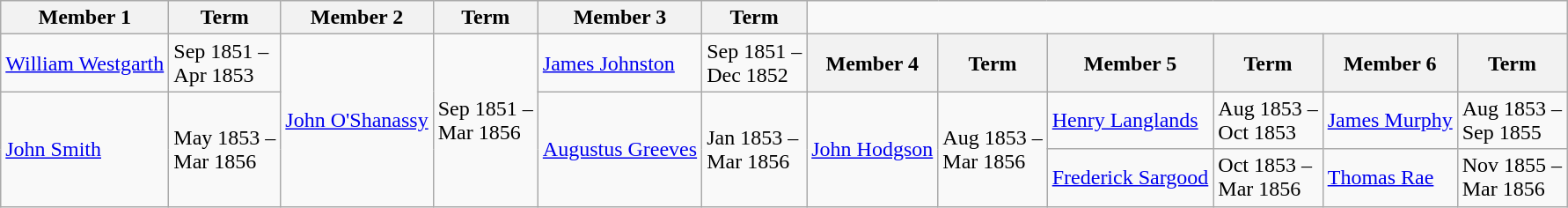<table class="wikitable">
<tr>
<th>Member 1</th>
<th>Term</th>
<th>Member 2</th>
<th>Term</th>
<th>Member 3</th>
<th>Term</th>
</tr>
<tr>
<td><a href='#'>William Westgarth</a></td>
<td>Sep 1851 –<br>Apr 1853</td>
<td rowspan = "3"><a href='#'>John O'Shanassy</a></td>
<td rowspan = "3">Sep 1851 –<br>Mar 1856</td>
<td><a href='#'>James Johnston</a></td>
<td>Sep 1851 –<br>Dec 1852</td>
<th>Member 4</th>
<th>Term</th>
<th>Member 5</th>
<th>Term</th>
<th>Member 6</th>
<th>Term</th>
</tr>
<tr>
<td rowspan = "2"><a href='#'>John Smith</a></td>
<td rowspan = "2">May 1853 –<br>Mar 1856</td>
<td rowspan = "2"><a href='#'>Augustus Greeves</a></td>
<td rowspan = "2">Jan 1853 –<br>Mar 1856</td>
<td rowspan = "2"><a href='#'>John Hodgson</a></td>
<td rowspan = "2">Aug 1853 –<br>Mar 1856</td>
<td><a href='#'>Henry Langlands</a></td>
<td>Aug 1853 –<br>Oct 1853</td>
<td><a href='#'>James Murphy</a></td>
<td>Aug 1853 –<br>Sep 1855</td>
</tr>
<tr>
<td><a href='#'>Frederick Sargood</a></td>
<td>Oct 1853 –<br>Mar 1856</td>
<td><a href='#'>Thomas Rae</a></td>
<td>Nov 1855 –<br>Mar 1856</td>
</tr>
</table>
